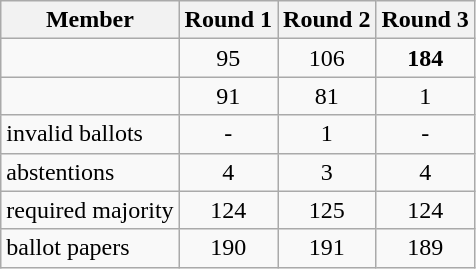<table class="wikitable">
<tr>
<th>Member</th>
<th>Round 1</th>
<th>Round 2</th>
<th>Round 3</th>
</tr>
<tr>
<td></td>
<td style="text-align:center;">95</td>
<td style="text-align:center;">106</td>
<td style="text-align:center;"><strong>184</strong></td>
</tr>
<tr>
<td></td>
<td style="text-align:center;">91</td>
<td style="text-align:center;">81</td>
<td style="text-align:center;">1</td>
</tr>
<tr>
<td>invalid ballots</td>
<td style="text-align:center;">-</td>
<td style="text-align:center;">1</td>
<td style="text-align:center;">-</td>
</tr>
<tr>
<td>abstentions</td>
<td style="text-align:center;">4</td>
<td style="text-align:center;">3</td>
<td style="text-align:center;">4</td>
</tr>
<tr>
<td>required majority</td>
<td style="text-align:center;">124</td>
<td style="text-align:center;">125</td>
<td style="text-align:center;">124</td>
</tr>
<tr>
<td>ballot papers</td>
<td style="text-align:center;">190</td>
<td style="text-align:center;">191</td>
<td style="text-align:center;">189</td>
</tr>
</table>
